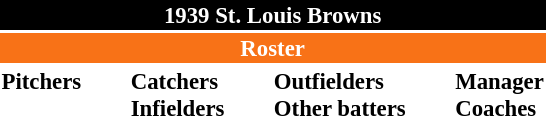<table class="toccolours" style="font-size: 95%;">
<tr>
<th colspan="10" style="background-color: black; color: white; text-align: center;">1939 St. Louis Browns</th>
</tr>
<tr>
<td colspan="10" style="background-color: #F87217; color: white; text-align: center;"><strong>Roster</strong></td>
</tr>
<tr>
<td valign="top"><strong>Pitchers</strong><br>



















</td>
<td width="25px"></td>
<td valign="top"><strong>Catchers</strong><br>


<strong>Infielders</strong>









</td>
<td width="25px"></td>
<td valign="top"><strong>Outfielders</strong><br>









<strong>Other batters</strong>
</td>
<td width="25px"></td>
<td valign="top"><strong>Manager</strong><br>
<strong>Coaches</strong>

</td>
</tr>
<tr>
</tr>
</table>
